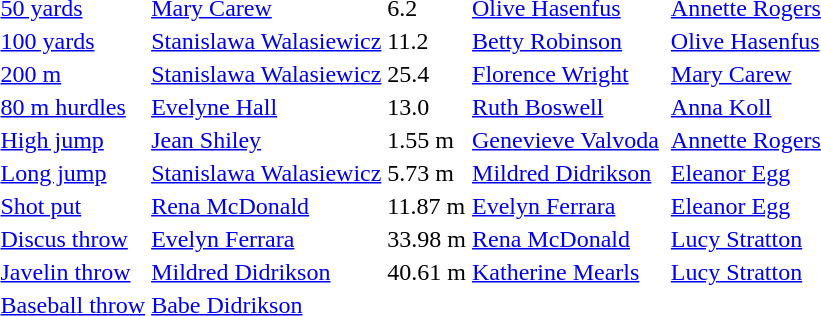<table>
<tr>
<td><a href='#'>50 yards</a></td>
<td><a href='#'>Mary Carew</a></td>
<td>6.2</td>
<td><a href='#'>Olive Hasenfus</a></td>
<td></td>
<td><a href='#'>Annette Rogers</a></td>
<td></td>
</tr>
<tr>
<td><a href='#'>100 yards</a></td>
<td><a href='#'>Stanislawa Walasiewicz</a></td>
<td>11.2</td>
<td><a href='#'>Betty Robinson</a></td>
<td></td>
<td><a href='#'>Olive Hasenfus</a></td>
<td></td>
</tr>
<tr>
<td><a href='#'>200 m</a></td>
<td><a href='#'>Stanislawa Walasiewicz</a></td>
<td>25.4</td>
<td><a href='#'>Florence Wright</a></td>
<td></td>
<td><a href='#'>Mary Carew</a></td>
<td></td>
</tr>
<tr>
<td><a href='#'>80 m hurdles</a></td>
<td><a href='#'>Evelyne Hall</a></td>
<td>13.0</td>
<td><a href='#'>Ruth Boswell</a></td>
<td></td>
<td><a href='#'>Anna Koll</a></td>
<td></td>
</tr>
<tr>
<td><a href='#'>High jump</a></td>
<td><a href='#'>Jean Shiley</a></td>
<td>1.55 m</td>
<td><a href='#'>Genevieve Valvoda</a></td>
<td></td>
<td><a href='#'>Annette Rogers</a></td>
<td></td>
</tr>
<tr>
<td><a href='#'>Long jump</a></td>
<td><a href='#'>Stanislawa Walasiewicz</a></td>
<td>5.73 m</td>
<td><a href='#'>Mildred Didrikson</a></td>
<td></td>
<td><a href='#'>Eleanor Egg</a></td>
<td></td>
</tr>
<tr>
<td><a href='#'>Shot put</a></td>
<td><a href='#'>Rena McDonald</a></td>
<td>11.87 m</td>
<td><a href='#'>Evelyn Ferrara</a></td>
<td></td>
<td><a href='#'>Eleanor Egg</a></td>
<td></td>
</tr>
<tr>
<td><a href='#'>Discus throw</a></td>
<td><a href='#'>Evelyn Ferrara</a></td>
<td>33.98 m</td>
<td><a href='#'>Rena McDonald</a></td>
<td></td>
<td><a href='#'>Lucy Stratton</a></td>
<td></td>
</tr>
<tr>
<td><a href='#'>Javelin throw</a></td>
<td><a href='#'>Mildred Didrikson</a></td>
<td>40.61 m</td>
<td><a href='#'>Katherine Mearls</a></td>
<td></td>
<td><a href='#'>Lucy Stratton</a></td>
<td></td>
</tr>
<tr>
<td><a href='#'>Baseball throw</a></td>
<td><a href='#'>Babe Didrikson</a></td>
<td></td>
<td></td>
<td></td>
<td></td>
<td></td>
</tr>
</table>
